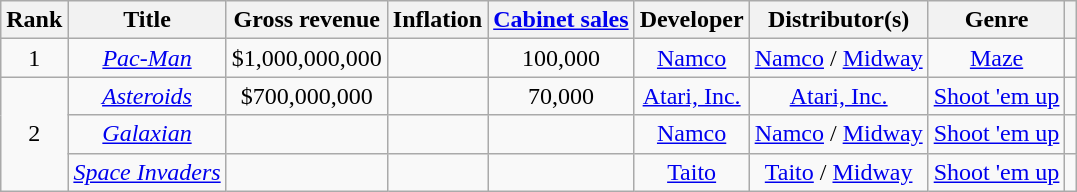<table class="wikitable sortable" style="text-align:center">
<tr>
<th>Rank</th>
<th>Title</th>
<th>Gross revenue</th>
<th>Inflation</th>
<th><a href='#'>Cabinet sales</a></th>
<th>Developer</th>
<th>Distributor(s)</th>
<th>Genre</th>
<th class="unsortable"></th>
</tr>
<tr>
<td>1</td>
<td><em><a href='#'>Pac-Man</a></em></td>
<td>$1,000,000,000</td>
<td></td>
<td>100,000</td>
<td><a href='#'>Namco</a></td>
<td><a href='#'>Namco</a> / <a href='#'>Midway</a></td>
<td><a href='#'>Maze</a></td>
<td></td>
</tr>
<tr>
<td rowspan="3">2</td>
<td><em><a href='#'>Asteroids</a></em></td>
<td>$700,000,000</td>
<td></td>
<td>70,000</td>
<td><a href='#'>Atari, Inc.</a></td>
<td><a href='#'>Atari, Inc.</a></td>
<td><a href='#'>Shoot 'em up</a></td>
<td></td>
</tr>
<tr>
<td><em><a href='#'>Galaxian</a></em></td>
<td></td>
<td></td>
<td></td>
<td><a href='#'>Namco</a></td>
<td><a href='#'>Namco</a> / <a href='#'>Midway</a></td>
<td><a href='#'>Shoot 'em up</a></td>
<td></td>
</tr>
<tr>
<td><em><a href='#'>Space Invaders</a></em></td>
<td></td>
<td></td>
<td></td>
<td><a href='#'>Taito</a></td>
<td><a href='#'>Taito</a> / <a href='#'>Midway</a></td>
<td><a href='#'>Shoot 'em up</a></td>
<td></td>
</tr>
</table>
